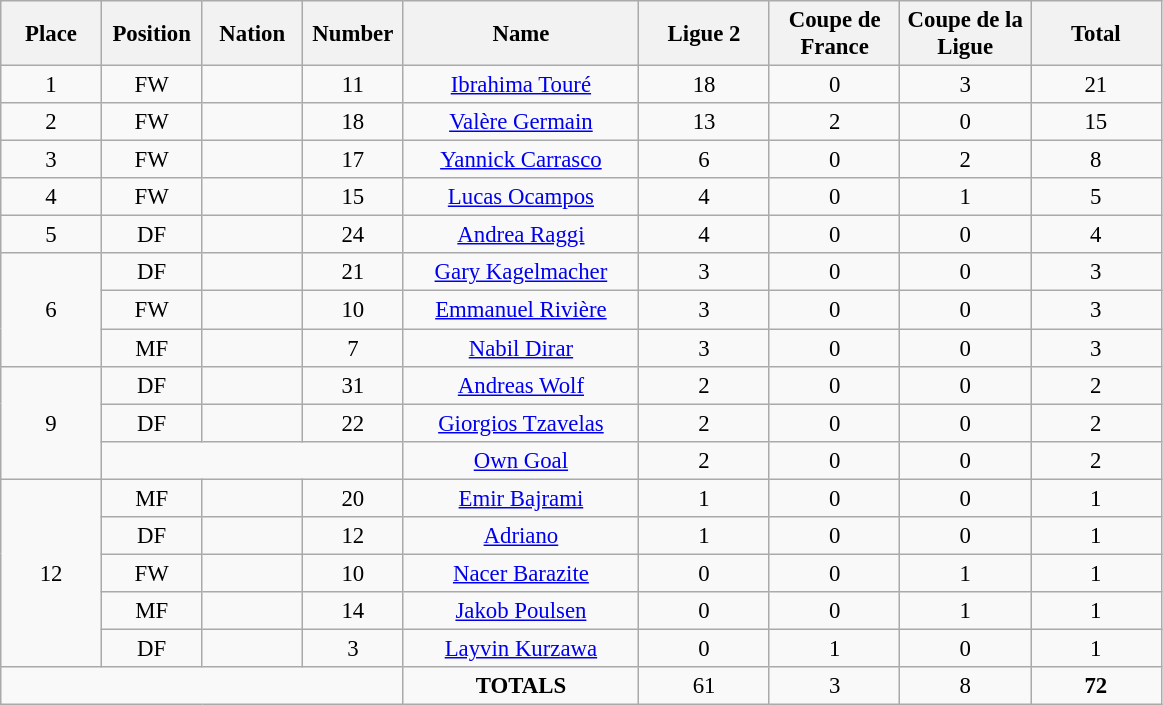<table class="wikitable" style="font-size: 95%; text-align: center;">
<tr>
<th width=60>Place</th>
<th width=60>Position</th>
<th width=60>Nation</th>
<th width=60>Number</th>
<th width=150>Name</th>
<th width=80>Ligue 2</th>
<th width=80>Coupe de France</th>
<th width=80>Coupe de la Ligue</th>
<th width=80><strong>Total</strong></th>
</tr>
<tr>
<td>1</td>
<td>FW</td>
<td></td>
<td>11</td>
<td><a href='#'>Ibrahima Touré</a></td>
<td>18</td>
<td>0</td>
<td>3</td>
<td>21</td>
</tr>
<tr>
<td>2</td>
<td>FW</td>
<td></td>
<td>18</td>
<td><a href='#'>Valère Germain</a></td>
<td>13</td>
<td>2</td>
<td>0</td>
<td>15</td>
</tr>
<tr>
<td>3</td>
<td>FW</td>
<td></td>
<td>17</td>
<td><a href='#'>Yannick Carrasco</a></td>
<td>6</td>
<td>0</td>
<td>2</td>
<td>8</td>
</tr>
<tr>
<td>4</td>
<td>FW</td>
<td></td>
<td>15</td>
<td><a href='#'>Lucas Ocampos</a></td>
<td>4</td>
<td>0</td>
<td>1</td>
<td>5</td>
</tr>
<tr>
<td>5</td>
<td>DF</td>
<td></td>
<td>24</td>
<td><a href='#'>Andrea Raggi</a></td>
<td>4</td>
<td>0</td>
<td>0</td>
<td>4</td>
</tr>
<tr>
<td rowspan="3">6</td>
<td>DF</td>
<td></td>
<td>21</td>
<td><a href='#'>Gary Kagelmacher</a></td>
<td>3</td>
<td>0</td>
<td>0</td>
<td>3</td>
</tr>
<tr>
<td>FW</td>
<td></td>
<td>10</td>
<td><a href='#'>Emmanuel Rivière</a></td>
<td>3</td>
<td>0</td>
<td>0</td>
<td>3</td>
</tr>
<tr>
<td>MF</td>
<td></td>
<td>7</td>
<td><a href='#'>Nabil Dirar</a></td>
<td>3</td>
<td>0</td>
<td>0</td>
<td>3</td>
</tr>
<tr>
<td rowspan="3">9</td>
<td>DF</td>
<td></td>
<td>31</td>
<td><a href='#'>Andreas Wolf</a></td>
<td>2</td>
<td>0</td>
<td>0</td>
<td>2</td>
</tr>
<tr>
<td>DF</td>
<td></td>
<td>22</td>
<td><a href='#'>Giorgios Tzavelas</a></td>
<td>2</td>
<td>0</td>
<td>0</td>
<td>2</td>
</tr>
<tr>
<td colspan="3"></td>
<td><a href='#'>Own Goal</a></td>
<td>2</td>
<td>0</td>
<td>0</td>
<td>2</td>
</tr>
<tr>
<td rowspan="5">12</td>
<td>MF</td>
<td></td>
<td>20</td>
<td><a href='#'>Emir Bajrami</a></td>
<td>1</td>
<td>0</td>
<td>0</td>
<td>1</td>
</tr>
<tr>
<td>DF</td>
<td></td>
<td>12</td>
<td><a href='#'>Adriano</a></td>
<td>1</td>
<td>0</td>
<td>0</td>
<td>1</td>
</tr>
<tr>
<td>FW</td>
<td></td>
<td>10</td>
<td><a href='#'>Nacer Barazite</a></td>
<td>0</td>
<td>0</td>
<td>1</td>
<td>1</td>
</tr>
<tr>
<td>MF</td>
<td></td>
<td>14</td>
<td><a href='#'>Jakob Poulsen</a></td>
<td>0</td>
<td>0</td>
<td>1</td>
<td>1</td>
</tr>
<tr>
<td>DF</td>
<td></td>
<td>3</td>
<td><a href='#'>Layvin Kurzawa</a></td>
<td>0</td>
<td>1</td>
<td>0</td>
<td>1</td>
</tr>
<tr>
<td colspan="4"></td>
<td><strong>TOTALS</strong></td>
<td>61</td>
<td>3</td>
<td>8</td>
<td><strong>72</strong></td>
</tr>
</table>
